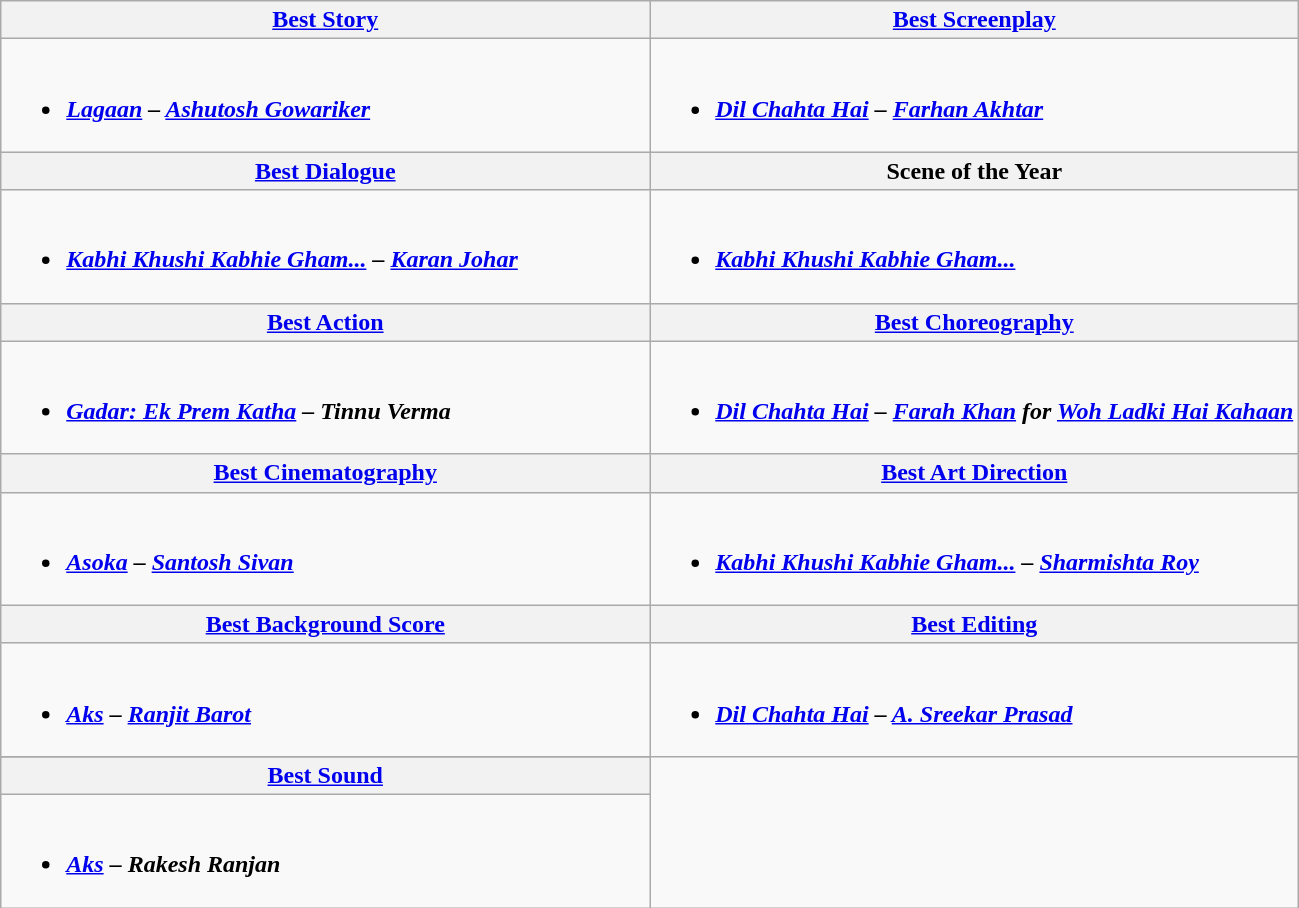<table class="wikitable">
<tr>
<th style="vertical-align:top; width:50%;"><a href='#'>Best Story</a></th>
<th style="vertical-align:top; width:50%;"><a href='#'>Best Screenplay</a></th>
</tr>
<tr>
<td><br><ul><li><strong><em><a href='#'>Lagaan</a> – <a href='#'>Ashutosh Gowariker</a></em></strong></li></ul></td>
<td><br><ul><li><strong><em><a href='#'>Dil Chahta Hai</a> – <a href='#'>Farhan Akhtar</a></em></strong></li></ul></td>
</tr>
<tr>
<th style="vertical-align:top; width:50%;"><a href='#'>Best Dialogue</a></th>
<th style="vertical-align:top; width:50%;">Scene of the Year</th>
</tr>
<tr>
<td><br><ul><li><strong><em><a href='#'>Kabhi Khushi Kabhie Gham...</a> – <a href='#'>Karan Johar</a></em></strong></li></ul></td>
<td><br><ul><li><strong><em><a href='#'>Kabhi Khushi Kabhie Gham...</a></em></strong></li></ul></td>
</tr>
<tr>
<th style="vertical-align:top; width:50%;"><a href='#'>Best Action</a></th>
<th style="vertical-align:top; width:50%;"><a href='#'>Best Choreography</a></th>
</tr>
<tr>
<td><br><ul><li><strong><em><a href='#'>Gadar: Ek Prem Katha</a> – Tinnu Verma</em></strong></li></ul></td>
<td><br><ul><li><strong><em><a href='#'>Dil Chahta Hai</a> – <a href='#'>Farah Khan</a> for <a href='#'>Woh Ladki Hai Kahaan</a></em></strong></li></ul></td>
</tr>
<tr>
<th style="vertical-align:top; width:50%;"><a href='#'>Best Cinematography</a></th>
<th style="vertical-align:top; width:50%;"><a href='#'>Best Art Direction</a></th>
</tr>
<tr>
<td><br><ul><li><strong><em><a href='#'>Asoka</a> – <a href='#'>Santosh Sivan</a></em></strong></li></ul></td>
<td><br><ul><li><strong><em><a href='#'>Kabhi Khushi Kabhie Gham...</a> – <a href='#'>Sharmishta Roy</a></em></strong></li></ul></td>
</tr>
<tr>
<th style="vertical-align:top; width:50%;"><a href='#'>Best Background Score</a></th>
<th style="vertical-align:top; width:50%;"><a href='#'>Best Editing</a></th>
</tr>
<tr>
<td><br><ul><li><strong><em><a href='#'>Aks</a> – <a href='#'>Ranjit Barot</a></em></strong></li></ul></td>
<td><br><ul><li><strong><em><a href='#'>Dil Chahta Hai</a> – <a href='#'>A. Sreekar Prasad</a></em></strong></li></ul></td>
</tr>
<tr>
</tr>
<tr>
<th style="vertical-align:top; width:50%;"><a href='#'>Best Sound</a></th>
</tr>
<tr>
<td><br><ul><li><strong><em><a href='#'>Aks</a> – Rakesh Ranjan</em></strong></li></ul></td>
</tr>
</table>
